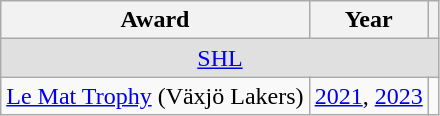<table class="wikitable">
<tr>
<th>Award</th>
<th>Year</th>
<th></th>
</tr>
<tr ALIGN="center" bgcolor="#e0e0e0">
<td colspan="3"><a href='#'>SHL</a></td>
</tr>
<tr>
<td><a href='#'>Le Mat Trophy</a> (Växjö Lakers)</td>
<td><a href='#'>2021</a>, <a href='#'>2023</a></td>
<td></td>
</tr>
</table>
